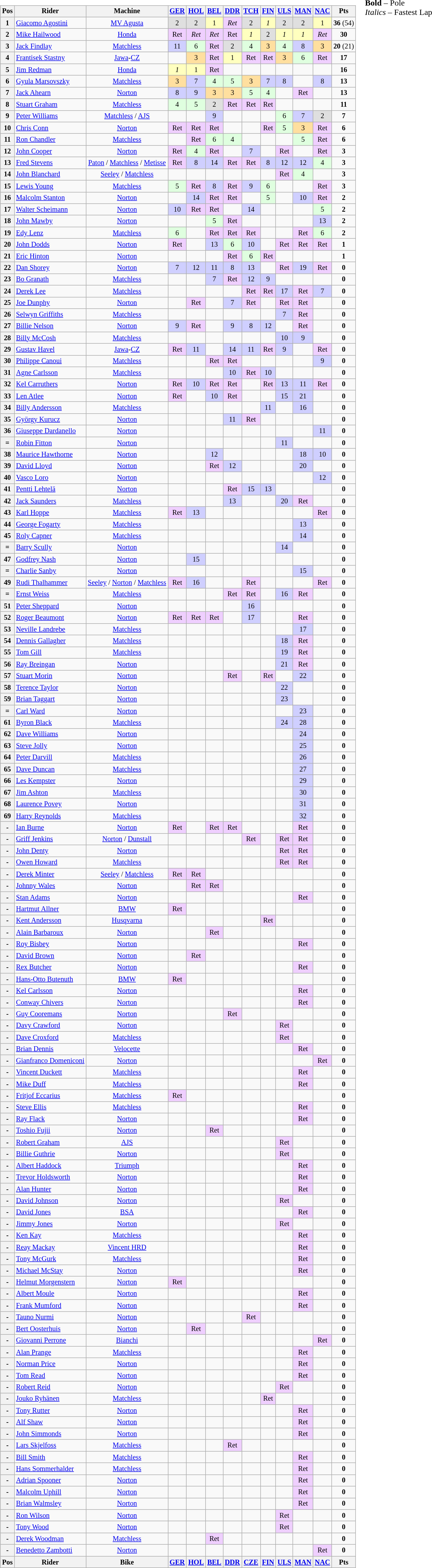<table>
<tr>
<td><br><table class="wikitable" style="font-size: 85%; text-align:center">
<tr valign="top">
<th valign="middle">Pos</th>
<th valign="middle">Rider</th>
<th valign="middle">Machine</th>
<th><a href='#'>GER</a><br></th>
<th><a href='#'>HOL</a><br></th>
<th><a href='#'>BEL</a><br></th>
<th><a href='#'>DDR</a><br></th>
<th><a href='#'>TCH</a><br></th>
<th><a href='#'>FIN</a><br></th>
<th><a href='#'>ULS</a><br></th>
<th><a href='#'>MAN</a><br></th>
<th><a href='#'>NAC</a><br></th>
<th valign="middle">Pts</th>
</tr>
<tr>
<th>1</th>
<td align="left"> <a href='#'>Giacomo Agostini</a></td>
<td><a href='#'>MV Agusta</a></td>
<td style="background:#dfdfdf;">2</td>
<td style="background:#dfdfdf;">2</td>
<td style="background:#ffffbf;">1</td>
<td style="background:#efcfff;"><em>Ret</em></td>
<td style="background:#dfdfdf;">2</td>
<td style="background:#ffffbf;"><em>1</em></td>
<td style="background:#dfdfdf;">2</td>
<td style="background:#dfdfdf;">2</td>
<td style="background:#ffffbf;">1</td>
<td><strong>36</strong> (54)</td>
</tr>
<tr>
<th>2</th>
<td align="left"> <a href='#'>Mike Hailwood</a></td>
<td><a href='#'>Honda</a></td>
<td style="background:#efcfff;">Ret</td>
<td style="background:#efcfff;"><em>Ret</em></td>
<td style="background:#efcfff;"><em>Ret</em></td>
<td style="background:#efcfff;">Ret</td>
<td style="background:#ffffbf;"><em>1</em></td>
<td style="background:#dfdfdf;">2</td>
<td style="background:#ffffbf;"><em>1</em></td>
<td style="background:#ffffbf;"><em>1</em></td>
<td style="background:#efcfff;"><em>Ret</em></td>
<td><strong>30</strong></td>
</tr>
<tr>
<th>3</th>
<td align="left"> <a href='#'>Jack Findlay</a></td>
<td><a href='#'>Matchless</a></td>
<td style="background:#cfcfff;">11</td>
<td style="background:#dfffdf;">6</td>
<td style="background:#efcfff;">Ret</td>
<td style="background:#dfdfdf;">2</td>
<td style="background:#dfffdf;">4</td>
<td style="background:#ffdf9f;">3</td>
<td style="background:#dfffdf;">4</td>
<td style="background:#cfcfff;">8</td>
<td style="background:#ffdf9f;">3</td>
<td><strong>20</strong> (21)</td>
</tr>
<tr>
<th>4</th>
<td align="left"> <a href='#'>Frantisek Stastny</a></td>
<td><a href='#'>Jawa</a>-<a href='#'>CZ</a></td>
<td></td>
<td style="background:#ffdf9f;">3</td>
<td style="background:#efcfff;">Ret</td>
<td style="background:#ffffbf;">1</td>
<td style="background:#efcfff;">Ret</td>
<td style="background:#efcfff;">Ret</td>
<td style="background:#ffdf9f;">3</td>
<td style="background:#dfffdf;">6</td>
<td style="background:#efcfff;">Ret</td>
<td><strong>17</strong></td>
</tr>
<tr>
<th>5</th>
<td align="left"> <a href='#'>Jim Redman</a></td>
<td><a href='#'>Honda</a></td>
<td style="background:#ffffbf;"><em>1</em></td>
<td style="background:#ffffbf;">1</td>
<td style="background:#efcfff;">Ret</td>
<td></td>
<td></td>
<td></td>
<td></td>
<td></td>
<td></td>
<td><strong>16</strong></td>
</tr>
<tr>
<th>6</th>
<td align="left"> <a href='#'>Gyula Marsovszky</a></td>
<td><a href='#'>Matchless</a></td>
<td style="background:#ffdf9f;">3</td>
<td style="background:#cfcfff;">7</td>
<td style="background:#dfffdf;">4</td>
<td style="background:#dfffdf;">5</td>
<td style="background:#ffdf9f;">3</td>
<td style="background:#cfcfff;">7</td>
<td style="background:#cfcfff;">8</td>
<td></td>
<td style="background:#cfcfff;">8</td>
<td><strong>13</strong></td>
</tr>
<tr>
<th>7</th>
<td align="left"> <a href='#'>Jack Ahearn</a></td>
<td><a href='#'>Norton</a></td>
<td style="background:#cfcfff;">8</td>
<td style="background:#cfcfff;">9</td>
<td style="background:#ffdf9f;">3</td>
<td style="background:#ffdf9f;">3</td>
<td style="background:#dfffdf;">5</td>
<td style="background:#dfffdf;">4</td>
<td></td>
<td style="background:#efcfff;">Ret</td>
<td></td>
<td><strong>13</strong></td>
</tr>
<tr>
<th>8</th>
<td align="left"> <a href='#'>Stuart Graham</a></td>
<td><a href='#'>Matchless</a></td>
<td style="background:#dfffdf;">4</td>
<td style="background:#dfffdf;">5</td>
<td style="background:#dfdfdf;">2</td>
<td style="background:#efcfff;">Ret</td>
<td style="background:#efcfff;">Ret</td>
<td style="background:#efcfff;">Ret</td>
<td></td>
<td></td>
<td></td>
<td><strong>11</strong></td>
</tr>
<tr>
<th>9</th>
<td align="left"> <a href='#'>Peter Williams</a></td>
<td><a href='#'>Matchless</a> / <a href='#'>AJS</a></td>
<td></td>
<td></td>
<td style="background:#cfcfff;">9</td>
<td></td>
<td></td>
<td></td>
<td style="background:#dfffdf;">6</td>
<td style="background:#cfcfff;">7</td>
<td style="background:#dfdfdf;">2</td>
<td><strong>7</strong></td>
</tr>
<tr>
<th>10</th>
<td align="left"> <a href='#'>Chris Conn</a></td>
<td><a href='#'>Norton</a></td>
<td style="background:#efcfff;">Ret</td>
<td style="background:#efcfff;">Ret</td>
<td style="background:#efcfff;">Ret</td>
<td></td>
<td></td>
<td style="background:#efcfff;">Ret</td>
<td style="background:#dfffdf;">5</td>
<td style="background:#ffdf9f;">3</td>
<td style="background:#efcfff;">Ret</td>
<td><strong>6</strong></td>
</tr>
<tr>
<th>11</th>
<td align="left"> <a href='#'>Ron Chandler</a></td>
<td><a href='#'>Matchless</a></td>
<td></td>
<td style="background:#efcfff;">Ret</td>
<td style="background:#dfffdf;">6</td>
<td style="background:#dfffdf;">4</td>
<td></td>
<td></td>
<td></td>
<td style="background:#dfffdf;">5</td>
<td style="background:#efcfff;">Ret</td>
<td><strong>6</strong></td>
</tr>
<tr>
<th>12</th>
<td align="left"> <a href='#'>John Cooper</a></td>
<td><a href='#'>Norton</a></td>
<td style="background:#efcfff;">Ret</td>
<td style="background:#dfffdf;">4</td>
<td style="background:#efcfff;">Ret</td>
<td></td>
<td style="background:#cfcfff;">7</td>
<td></td>
<td style="background:#efcfff;">Ret</td>
<td></td>
<td style="background:#efcfff;">Ret</td>
<td><strong>3</strong></td>
</tr>
<tr>
<th>13</th>
<td align="left"> <a href='#'>Fred Stevens</a></td>
<td><a href='#'>Paton</a> / <a href='#'>Matchless</a> / <a href='#'>Metisse</a></td>
<td style="background:#efcfff;">Ret</td>
<td style="background:#cfcfff;">8</td>
<td style="background:#cfcfff;">14</td>
<td style="background:#efcfff;">Ret</td>
<td style="background:#efcfff;">Ret</td>
<td style="background:#cfcfff;">8</td>
<td style="background:#cfcfff;">12</td>
<td style="background:#cfcfff;">12</td>
<td style="background:#dfffdf;">4</td>
<td><strong>3</strong></td>
</tr>
<tr>
<th>14</th>
<td align="left"> <a href='#'>John Blanchard</a></td>
<td><a href='#'>Seeley</a> / <a href='#'>Matchless</a></td>
<td></td>
<td></td>
<td></td>
<td></td>
<td></td>
<td></td>
<td style="background:#efcfff;">Ret</td>
<td style="background:#dfffdf;">4</td>
<td></td>
<td><strong>3</strong></td>
</tr>
<tr>
<th>15</th>
<td align="left"> <a href='#'>Lewis Young</a></td>
<td><a href='#'>Matchless</a></td>
<td style="background:#dfffdf;">5</td>
<td style="background:#efcfff;">Ret</td>
<td style="background:#cfcfff;">8</td>
<td style="background:#efcfff;">Ret</td>
<td style="background:#cfcfff;">9</td>
<td style="background:#dfffdf;">6</td>
<td></td>
<td></td>
<td style="background:#efcfff;">Ret</td>
<td><strong>3</strong></td>
</tr>
<tr>
<th>16</th>
<td align="left"> <a href='#'>Malcolm Stanton</a></td>
<td><a href='#'>Norton</a></td>
<td></td>
<td style="background:#cfcfff;">14</td>
<td style="background:#efcfff;">Ret</td>
<td style="background:#efcfff;">Ret</td>
<td></td>
<td style="background:#dfffdf;">5</td>
<td></td>
<td style="background:#cfcfff;">10</td>
<td style="background:#efcfff;">Ret</td>
<td><strong>2</strong></td>
</tr>
<tr>
<th>17</th>
<td align="left"> <a href='#'>Walter Scheimann</a></td>
<td><a href='#'>Norton</a></td>
<td style="background:#cfcfff;">10</td>
<td style="background:#efcfff;">Ret</td>
<td style="background:#efcfff;">Ret</td>
<td></td>
<td style="background:#cfcfff;">14</td>
<td></td>
<td></td>
<td></td>
<td style="background:#dfffdf;">5</td>
<td><strong>2</strong></td>
</tr>
<tr>
<th>18</th>
<td align="left"> <a href='#'>John Mawby</a></td>
<td><a href='#'>Norton</a></td>
<td></td>
<td></td>
<td style="background:#dfffdf;">5</td>
<td style="background:#efcfff;">Ret</td>
<td></td>
<td></td>
<td></td>
<td></td>
<td style="background:#cfcfff;">13</td>
<td><strong>2</strong></td>
</tr>
<tr>
<th>19</th>
<td align="left"> <a href='#'>Edy Lenz</a></td>
<td><a href='#'>Matchless</a></td>
<td style="background:#dfffdf;">6</td>
<td></td>
<td style="background:#efcfff;">Ret</td>
<td style="background:#efcfff;">Ret</td>
<td style="background:#efcfff;">Ret</td>
<td></td>
<td></td>
<td style="background:#efcfff;">Ret</td>
<td style="background:#dfffdf;">6</td>
<td><strong>2</strong></td>
</tr>
<tr>
<th>20</th>
<td align="left"> <a href='#'>John Dodds</a></td>
<td><a href='#'>Norton</a></td>
<td style="background:#efcfff;">Ret</td>
<td></td>
<td style="background:#cfcfff;">13</td>
<td style="background:#dfffdf;">6</td>
<td style="background:#cfcfff;">10</td>
<td></td>
<td style="background:#efcfff;">Ret</td>
<td style="background:#efcfff;">Ret</td>
<td style="background:#efcfff;">Ret</td>
<td><strong>1</strong></td>
</tr>
<tr>
<th>21</th>
<td align="left"> <a href='#'>Eric Hinton</a></td>
<td><a href='#'>Norton</a></td>
<td></td>
<td></td>
<td></td>
<td style="background:#efcfff;">Ret</td>
<td style="background:#dfffdf;">6</td>
<td style="background:#efcfff;">Ret</td>
<td></td>
<td></td>
<td></td>
<td><strong>1</strong></td>
</tr>
<tr>
<th>22</th>
<td align="left"> <a href='#'>Dan Shorey</a></td>
<td><a href='#'>Norton</a></td>
<td style="background:#cfcfff;">7</td>
<td style="background:#cfcfff;">12</td>
<td style="background:#cfcfff;">11</td>
<td style="background:#cfcfff;">8</td>
<td style="background:#cfcfff;">13</td>
<td></td>
<td style="background:#efcfff;">Ret</td>
<td style="background:#cfcfff;">19</td>
<td style="background:#efcfff;">Ret</td>
<td><strong>0</strong></td>
</tr>
<tr>
<th>23</th>
<td align="left"> <a href='#'>Bo Granath</a></td>
<td><a href='#'>Matchless</a></td>
<td></td>
<td></td>
<td style="background:#cfcfff;">7</td>
<td style="background:#efcfff;">Ret</td>
<td style="background:#cfcfff;">12</td>
<td style="background:#cfcfff;">9</td>
<td></td>
<td></td>
<td></td>
<td><strong>0</strong></td>
</tr>
<tr>
<th>24</th>
<td align="left"> <a href='#'>Derek Lee</a></td>
<td><a href='#'>Matchless</a></td>
<td></td>
<td></td>
<td></td>
<td></td>
<td style="background:#efcfff;">Ret</td>
<td style="background:#efcfff;">Ret</td>
<td style="background:#cfcfff;">17</td>
<td style="background:#efcfff;">Ret</td>
<td style="background:#cfcfff;">7</td>
<td><strong>0</strong></td>
</tr>
<tr>
<th>25</th>
<td align="left"> <a href='#'>Joe Dunphy</a></td>
<td><a href='#'>Norton</a></td>
<td></td>
<td style="background:#efcfff;">Ret</td>
<td></td>
<td style="background:#cfcfff;">7</td>
<td style="background:#efcfff;">Ret</td>
<td></td>
<td style="background:#efcfff;">Ret</td>
<td style="background:#efcfff;">Ret</td>
<td></td>
<td><strong>0</strong></td>
</tr>
<tr>
<th>26</th>
<td align="left"> <a href='#'>Selwyn Griffiths</a></td>
<td><a href='#'>Matchless</a></td>
<td></td>
<td></td>
<td></td>
<td></td>
<td></td>
<td></td>
<td style="background:#cfcfff;">7</td>
<td style="background:#efcfff;">Ret</td>
<td></td>
<td><strong>0</strong></td>
</tr>
<tr>
<th>27</th>
<td align="left"> <a href='#'>Billie Nelson</a></td>
<td><a href='#'>Norton</a></td>
<td style="background:#cfcfff;">9</td>
<td style="background:#efcfff;">Ret</td>
<td></td>
<td style="background:#cfcfff;">9</td>
<td style="background:#cfcfff;">8</td>
<td style="background:#cfcfff;">12</td>
<td></td>
<td style="background:#efcfff;">Ret</td>
<td></td>
<td><strong>0</strong></td>
</tr>
<tr>
<th>28</th>
<td align="left"> <a href='#'>Billy McCosh</a></td>
<td><a href='#'>Matchless</a></td>
<td></td>
<td></td>
<td></td>
<td></td>
<td></td>
<td></td>
<td style="background:#cfcfff;">10</td>
<td style="background:#cfcfff;">9</td>
<td></td>
<td><strong>0</strong></td>
</tr>
<tr>
<th>29</th>
<td align="left"> <a href='#'>Gustav Havel</a></td>
<td><a href='#'>Jawa</a>-<a href='#'>CZ</a></td>
<td style="background:#efcfff;">Ret</td>
<td style="background:#cfcfff;">11</td>
<td></td>
<td style="background:#cfcfff;">14</td>
<td style="background:#cfcfff;">11</td>
<td style="background:#efcfff;">Ret</td>
<td style="background:#cfcfff;">9</td>
<td></td>
<td style="background:#efcfff;">Ret</td>
<td><strong>0</strong></td>
</tr>
<tr>
<th>30</th>
<td align="left"> <a href='#'>Philippe Canoui</a></td>
<td><a href='#'>Matchless</a></td>
<td></td>
<td></td>
<td style="background:#efcfff;">Ret</td>
<td style="background:#efcfff;">Ret</td>
<td></td>
<td></td>
<td></td>
<td></td>
<td style="background:#cfcfff;">9</td>
<td><strong>0</strong></td>
</tr>
<tr>
<th>31</th>
<td align="left"> <a href='#'>Agne Carlsson</a></td>
<td><a href='#'>Matchless</a></td>
<td></td>
<td></td>
<td></td>
<td style="background:#cfcfff;">10</td>
<td style="background:#efcfff;">Ret</td>
<td style="background:#cfcfff;">10</td>
<td></td>
<td></td>
<td></td>
<td><strong>0</strong></td>
</tr>
<tr>
<th>32</th>
<td align="left"> <a href='#'>Kel Carruthers</a></td>
<td><a href='#'>Norton</a></td>
<td style="background:#efcfff;">Ret</td>
<td style="background:#cfcfff;">10</td>
<td style="background:#efcfff;">Ret</td>
<td style="background:#efcfff;">Ret</td>
<td></td>
<td style="background:#efcfff;">Ret</td>
<td style="background:#cfcfff;">13</td>
<td style="background:#cfcfff;">11</td>
<td style="background:#efcfff;">Ret</td>
<td><strong>0</strong></td>
</tr>
<tr>
<th>33</th>
<td align="left"> <a href='#'>Len Atlee</a></td>
<td><a href='#'>Norton</a></td>
<td style="background:#efcfff;">Ret</td>
<td></td>
<td style="background:#cfcfff;">10</td>
<td style="background:#efcfff;">Ret</td>
<td></td>
<td></td>
<td style="background:#cfcfff;">15</td>
<td style="background:#cfcfff;">21</td>
<td></td>
<td><strong>0</strong></td>
</tr>
<tr>
<th>34</th>
<td align="left"> <a href='#'>Billy Andersson</a></td>
<td><a href='#'>Matchless</a></td>
<td></td>
<td></td>
<td></td>
<td></td>
<td></td>
<td style="background:#cfcfff;">11</td>
<td></td>
<td style="background:#cfcfff;">16</td>
<td></td>
<td><strong>0</strong></td>
</tr>
<tr>
<th>35</th>
<td align="left"> <a href='#'>György Kurucz</a></td>
<td><a href='#'>Norton</a></td>
<td></td>
<td></td>
<td></td>
<td style="background:#cfcfff;">11</td>
<td style="background:#efcfff;">Ret</td>
<td></td>
<td></td>
<td></td>
<td></td>
<td><strong>0</strong></td>
</tr>
<tr>
<th>36</th>
<td align="left"> <a href='#'>Giuseppe Dardanello</a></td>
<td><a href='#'>Norton</a></td>
<td></td>
<td></td>
<td></td>
<td></td>
<td></td>
<td></td>
<td></td>
<td></td>
<td style="background:#cfcfff;">11</td>
<td><strong>0</strong></td>
</tr>
<tr>
<th>=</th>
<td align="left"> <a href='#'>Robin Fitton</a></td>
<td><a href='#'>Norton</a></td>
<td></td>
<td></td>
<td></td>
<td></td>
<td></td>
<td></td>
<td style="background:#cfcfff;">11</td>
<td></td>
<td></td>
<td><strong>0</strong></td>
</tr>
<tr>
<th>38</th>
<td align="left"> <a href='#'>Maurice Hawthorne</a></td>
<td><a href='#'>Norton</a></td>
<td></td>
<td></td>
<td style="background:#cfcfff;">12</td>
<td></td>
<td></td>
<td></td>
<td></td>
<td style="background:#cfcfff;">18</td>
<td style="background:#cfcfff;">10</td>
<td><strong>0</strong></td>
</tr>
<tr>
<th>39</th>
<td align="left"> <a href='#'>David Lloyd</a></td>
<td><a href='#'>Norton</a></td>
<td></td>
<td></td>
<td style="background:#efcfff;">Ret</td>
<td style="background:#cfcfff;">12</td>
<td></td>
<td></td>
<td></td>
<td style="background:#cfcfff;">20</td>
<td></td>
<td><strong>0</strong></td>
</tr>
<tr>
<th>40</th>
<td align="left"> <a href='#'>Vasco Loro</a></td>
<td><a href='#'>Norton</a></td>
<td></td>
<td></td>
<td></td>
<td></td>
<td></td>
<td></td>
<td></td>
<td></td>
<td style="background:#cfcfff;">12</td>
<td><strong>0</strong></td>
</tr>
<tr>
<th>41</th>
<td align="left"> <a href='#'>Pentti Lehtelä</a></td>
<td><a href='#'>Norton</a></td>
<td></td>
<td></td>
<td></td>
<td style="background:#efcfff;">Ret</td>
<td style="background:#cfcfff;">15</td>
<td style="background:#cfcfff;">13</td>
<td></td>
<td></td>
<td></td>
<td><strong>0</strong></td>
</tr>
<tr>
<th>42</th>
<td align="left"> <a href='#'>Jack Saunders</a></td>
<td><a href='#'>Matchless</a></td>
<td></td>
<td></td>
<td></td>
<td style="background:#cfcfff;">13</td>
<td></td>
<td></td>
<td style="background:#cfcfff;">20</td>
<td style="background:#efcfff;">Ret</td>
<td></td>
<td><strong>0</strong></td>
</tr>
<tr>
<th>43</th>
<td align="left"> <a href='#'>Karl Hoppe</a></td>
<td><a href='#'>Matchless</a></td>
<td style="background:#efcfff;">Ret</td>
<td style="background:#cfcfff;">13</td>
<td></td>
<td></td>
<td></td>
<td></td>
<td></td>
<td></td>
<td style="background:#efcfff;">Ret</td>
<td><strong>0</strong></td>
</tr>
<tr>
<th>44</th>
<td align="left"> <a href='#'>George Fogarty</a></td>
<td><a href='#'>Matchless</a></td>
<td></td>
<td></td>
<td></td>
<td></td>
<td></td>
<td></td>
<td></td>
<td style="background:#cfcfff;">13</td>
<td></td>
<td><strong>0</strong></td>
</tr>
<tr>
<th>45</th>
<td align="left"> <a href='#'>Roly Capner</a></td>
<td><a href='#'>Matchless</a></td>
<td></td>
<td></td>
<td></td>
<td></td>
<td></td>
<td></td>
<td></td>
<td style="background:#cfcfff;">14</td>
<td></td>
<td><strong>0</strong></td>
</tr>
<tr>
<th>=</th>
<td align="left"> <a href='#'>Barry Scully</a></td>
<td><a href='#'>Norton</a></td>
<td></td>
<td></td>
<td></td>
<td></td>
<td></td>
<td></td>
<td style="background:#cfcfff;">14</td>
<td></td>
<td></td>
<td><strong>0</strong></td>
</tr>
<tr>
<th>47</th>
<td align="left"> <a href='#'>Godfrey Nash</a></td>
<td><a href='#'>Norton</a></td>
<td></td>
<td style="background:#cfcfff;">15</td>
<td></td>
<td></td>
<td></td>
<td></td>
<td></td>
<td></td>
<td></td>
<td><strong>0</strong></td>
</tr>
<tr>
<th>=</th>
<td align="left"> <a href='#'>Charlie Sanby</a></td>
<td><a href='#'>Norton</a></td>
<td></td>
<td></td>
<td></td>
<td></td>
<td></td>
<td></td>
<td></td>
<td style="background:#cfcfff;">15</td>
<td></td>
<td><strong>0</strong></td>
</tr>
<tr>
<th>49</th>
<td align="left"> <a href='#'>Rudi Thalhammer</a></td>
<td><a href='#'>Seeley</a> / <a href='#'>Norton</a> / <a href='#'>Matchless</a></td>
<td style="background:#efcfff;">Ret</td>
<td style="background:#cfcfff;">16</td>
<td></td>
<td></td>
<td style="background:#efcfff;">Ret</td>
<td></td>
<td></td>
<td></td>
<td style="background:#efcfff;">Ret</td>
<td><strong>0</strong></td>
</tr>
<tr>
<th>=</th>
<td align="left"> <a href='#'>Ernst Weiss</a></td>
<td><a href='#'>Matchless</a></td>
<td></td>
<td></td>
<td></td>
<td style="background:#efcfff;">Ret</td>
<td style="background:#efcfff;">Ret</td>
<td></td>
<td style="background:#cfcfff;">16</td>
<td style="background:#efcfff;">Ret</td>
<td></td>
<td><strong>0</strong></td>
</tr>
<tr>
<th>51</th>
<td align="left"> <a href='#'>Peter Sheppard</a></td>
<td><a href='#'>Norton</a></td>
<td></td>
<td></td>
<td></td>
<td></td>
<td style="background:#cfcfff;">16</td>
<td></td>
<td></td>
<td></td>
<td></td>
<td><strong>0</strong></td>
</tr>
<tr>
<th>52</th>
<td align="left"> <a href='#'>Roger Beaumont</a></td>
<td><a href='#'>Norton</a></td>
<td style="background:#efcfff;">Ret</td>
<td style="background:#efcfff;">Ret</td>
<td style="background:#efcfff;">Ret</td>
<td></td>
<td style="background:#cfcfff;">17</td>
<td></td>
<td></td>
<td style="background:#efcfff;">Ret</td>
<td></td>
<td><strong>0</strong></td>
</tr>
<tr>
<th>53</th>
<td align="left"> <a href='#'>Neville Landrebe</a></td>
<td><a href='#'>Matchless</a></td>
<td></td>
<td></td>
<td></td>
<td></td>
<td></td>
<td></td>
<td></td>
<td style="background:#cfcfff;">17</td>
<td></td>
<td><strong>0</strong></td>
</tr>
<tr>
<th>54</th>
<td align="left"> <a href='#'>Dennis Gallagher</a></td>
<td><a href='#'>Matchless</a></td>
<td></td>
<td></td>
<td></td>
<td></td>
<td></td>
<td></td>
<td style="background:#cfcfff;">18</td>
<td style="background:#efcfff;">Ret</td>
<td></td>
<td><strong>0</strong></td>
</tr>
<tr>
<th>55</th>
<td align="left"> <a href='#'>Tom Gill</a></td>
<td><a href='#'>Matchless</a></td>
<td></td>
<td></td>
<td></td>
<td></td>
<td></td>
<td></td>
<td style="background:#cfcfff;">19</td>
<td style="background:#efcfff;">Ret</td>
<td></td>
<td><strong>0</strong></td>
</tr>
<tr>
<th>56</th>
<td align="left"> <a href='#'>Ray Breingan</a></td>
<td><a href='#'>Norton</a></td>
<td></td>
<td></td>
<td></td>
<td></td>
<td></td>
<td></td>
<td style="background:#cfcfff;">21</td>
<td style="background:#efcfff;">Ret</td>
<td></td>
<td><strong>0</strong></td>
</tr>
<tr>
<th>57</th>
<td align="left"> <a href='#'>Stuart Morin</a></td>
<td><a href='#'>Norton</a></td>
<td></td>
<td></td>
<td></td>
<td style="background:#efcfff;">Ret</td>
<td></td>
<td style="background:#efcfff;">Ret</td>
<td></td>
<td style="background:#cfcfff;">22</td>
<td></td>
<td><strong>0</strong></td>
</tr>
<tr>
<th>58</th>
<td align="left"> <a href='#'>Terence Taylor</a></td>
<td><a href='#'>Norton</a></td>
<td></td>
<td></td>
<td></td>
<td></td>
<td></td>
<td></td>
<td style="background:#cfcfff;">22</td>
<td></td>
<td></td>
<td><strong>0</strong></td>
</tr>
<tr>
<th>59</th>
<td align="left"> <a href='#'>Brian Taggart</a></td>
<td><a href='#'>Norton</a></td>
<td></td>
<td></td>
<td></td>
<td></td>
<td></td>
<td></td>
<td style="background:#cfcfff;">23</td>
<td></td>
<td></td>
<td><strong>0</strong></td>
</tr>
<tr>
<th>=</th>
<td align="left"> <a href='#'>Carl Ward</a></td>
<td><a href='#'>Norton</a></td>
<td></td>
<td></td>
<td></td>
<td></td>
<td></td>
<td></td>
<td></td>
<td style="background:#cfcfff;">23</td>
<td></td>
<td><strong>0</strong></td>
</tr>
<tr>
<th>61</th>
<td align="left"> <a href='#'>Byron Black</a></td>
<td><a href='#'>Matchless</a></td>
<td></td>
<td></td>
<td></td>
<td></td>
<td></td>
<td></td>
<td style="background:#cfcfff;">24</td>
<td style="background:#cfcfff;">28</td>
<td></td>
<td><strong>0</strong></td>
</tr>
<tr>
<th>62</th>
<td align="left"> <a href='#'>Dave Williams</a></td>
<td><a href='#'>Norton</a></td>
<td></td>
<td></td>
<td></td>
<td></td>
<td></td>
<td></td>
<td></td>
<td style="background:#cfcfff;">24</td>
<td></td>
<td><strong>0</strong></td>
</tr>
<tr>
<th>63</th>
<td align="left"> <a href='#'>Steve Jolly</a></td>
<td><a href='#'>Norton</a></td>
<td></td>
<td></td>
<td></td>
<td></td>
<td></td>
<td></td>
<td></td>
<td style="background:#cfcfff;">25</td>
<td></td>
<td><strong>0</strong></td>
</tr>
<tr>
<th>64</th>
<td align="left"> <a href='#'>Peter Darvill</a></td>
<td><a href='#'>Matchless</a></td>
<td></td>
<td></td>
<td></td>
<td></td>
<td></td>
<td></td>
<td></td>
<td style="background:#cfcfff;">26</td>
<td></td>
<td><strong>0</strong></td>
</tr>
<tr>
<th>65</th>
<td align="left"> <a href='#'>Dave Duncan</a></td>
<td><a href='#'>Matchless</a></td>
<td></td>
<td></td>
<td></td>
<td></td>
<td></td>
<td></td>
<td></td>
<td style="background:#cfcfff;">27</td>
<td></td>
<td><strong>0</strong></td>
</tr>
<tr>
<th>66</th>
<td align="left"> <a href='#'>Les Kempster</a></td>
<td><a href='#'>Norton</a></td>
<td></td>
<td></td>
<td></td>
<td></td>
<td></td>
<td></td>
<td></td>
<td style="background:#cfcfff;">29</td>
<td></td>
<td><strong>0</strong></td>
</tr>
<tr>
<th>67</th>
<td align="left"> <a href='#'>Jim Ashton</a></td>
<td><a href='#'>Matchless</a></td>
<td></td>
<td></td>
<td></td>
<td></td>
<td></td>
<td></td>
<td></td>
<td style="background:#cfcfff;">30</td>
<td></td>
<td><strong>0</strong></td>
</tr>
<tr>
<th>68</th>
<td align="left"> <a href='#'>Laurence Povey</a></td>
<td><a href='#'>Norton</a></td>
<td></td>
<td></td>
<td></td>
<td></td>
<td></td>
<td></td>
<td></td>
<td style="background:#cfcfff;">31</td>
<td></td>
<td><strong>0</strong></td>
</tr>
<tr>
<th>69</th>
<td align="left"> <a href='#'>Harry Reynolds</a></td>
<td><a href='#'>Matchless</a></td>
<td></td>
<td></td>
<td></td>
<td></td>
<td></td>
<td></td>
<td></td>
<td style="background:#cfcfff;">32</td>
<td></td>
<td><strong>0</strong></td>
</tr>
<tr>
<th>-</th>
<td align="left"> <a href='#'>Ian Burne</a></td>
<td><a href='#'>Norton</a></td>
<td style="background:#efcfff;">Ret</td>
<td></td>
<td style="background:#efcfff;">Ret</td>
<td style="background:#efcfff;">Ret</td>
<td></td>
<td></td>
<td></td>
<td style="background:#efcfff;">Ret</td>
<td></td>
<td><strong>0</strong></td>
</tr>
<tr>
<th>-</th>
<td align="left"> <a href='#'>Griff Jenkins</a></td>
<td><a href='#'>Norton</a> / <a href='#'>Dunstall</a></td>
<td></td>
<td></td>
<td></td>
<td></td>
<td style="background:#efcfff;">Ret</td>
<td></td>
<td style="background:#efcfff;">Ret</td>
<td style="background:#efcfff;">Ret</td>
<td></td>
<td><strong>0</strong></td>
</tr>
<tr>
<th>-</th>
<td align="left"> <a href='#'>John Denty</a></td>
<td><a href='#'>Norton</a></td>
<td></td>
<td></td>
<td></td>
<td></td>
<td></td>
<td></td>
<td style="background:#efcfff;">Ret</td>
<td style="background:#efcfff;">Ret</td>
<td></td>
<td><strong>0</strong></td>
</tr>
<tr>
<th>-</th>
<td align="left"> <a href='#'>Owen Howard</a></td>
<td><a href='#'>Matchless</a></td>
<td></td>
<td></td>
<td></td>
<td></td>
<td></td>
<td></td>
<td style="background:#efcfff;">Ret</td>
<td style="background:#efcfff;">Ret</td>
<td></td>
<td><strong>0</strong></td>
</tr>
<tr>
<th>-</th>
<td align="left"> <a href='#'>Derek Minter</a></td>
<td><a href='#'>Seeley</a> / <a href='#'>Matchless</a></td>
<td style="background:#efcfff;">Ret</td>
<td style="background:#efcfff;">Ret</td>
<td></td>
<td></td>
<td></td>
<td></td>
<td></td>
<td></td>
<td></td>
<td><strong>0</strong></td>
</tr>
<tr>
<th>-</th>
<td align="left"> <a href='#'>Johnny Wales</a></td>
<td><a href='#'>Norton</a></td>
<td></td>
<td style="background:#efcfff;">Ret</td>
<td style="background:#efcfff;">Ret</td>
<td></td>
<td></td>
<td></td>
<td></td>
<td></td>
<td></td>
<td><strong>0</strong></td>
</tr>
<tr>
<th>-</th>
<td align="left"> <a href='#'>Stan Adams</a></td>
<td><a href='#'>Norton</a></td>
<td></td>
<td></td>
<td></td>
<td></td>
<td></td>
<td></td>
<td></td>
<td style="background:#efcfff;">Ret</td>
<td></td>
<td><strong>0</strong></td>
</tr>
<tr>
<th>-</th>
<td align="left"> <a href='#'>Hartmut Allner</a></td>
<td><a href='#'>BMW</a></td>
<td style="background:#efcfff;">Ret</td>
<td></td>
<td></td>
<td></td>
<td></td>
<td></td>
<td></td>
<td></td>
<td></td>
<td><strong>0</strong></td>
</tr>
<tr>
<th>-</th>
<td align="left"> <a href='#'>Kent Andersson</a></td>
<td><a href='#'>Husqvarna</a></td>
<td></td>
<td></td>
<td></td>
<td></td>
<td></td>
<td style="background:#efcfff;">Ret</td>
<td></td>
<td></td>
<td></td>
<td><strong>0</strong></td>
</tr>
<tr>
<th>-</th>
<td align="left"> <a href='#'>Alain Barbaroux</a></td>
<td><a href='#'>Norton</a></td>
<td></td>
<td></td>
<td style="background:#efcfff;">Ret</td>
<td></td>
<td></td>
<td></td>
<td></td>
<td></td>
<td></td>
<td><strong>0</strong></td>
</tr>
<tr>
<th>-</th>
<td align="left"> <a href='#'>Roy Bisbey</a></td>
<td><a href='#'>Norton</a></td>
<td></td>
<td></td>
<td></td>
<td></td>
<td></td>
<td></td>
<td></td>
<td style="background:#efcfff;">Ret</td>
<td></td>
<td><strong>0</strong></td>
</tr>
<tr>
<th>-</th>
<td align="left"> <a href='#'>David Brown</a></td>
<td><a href='#'>Norton</a></td>
<td></td>
<td style="background:#efcfff;">Ret</td>
<td></td>
<td></td>
<td></td>
<td></td>
<td></td>
<td></td>
<td></td>
<td><strong>0</strong></td>
</tr>
<tr>
<th>-</th>
<td align="left"> <a href='#'>Rex Butcher</a></td>
<td><a href='#'>Norton</a></td>
<td></td>
<td></td>
<td></td>
<td></td>
<td></td>
<td></td>
<td></td>
<td style="background:#efcfff;">Ret</td>
<td></td>
<td><strong>0</strong></td>
</tr>
<tr>
<th>-</th>
<td align="left"> <a href='#'>Hans-Otto Butenuth</a></td>
<td><a href='#'>BMW</a></td>
<td style="background:#efcfff;">Ret</td>
<td></td>
<td></td>
<td></td>
<td></td>
<td></td>
<td></td>
<td></td>
<td></td>
<td><strong>0</strong></td>
</tr>
<tr>
<th>-</th>
<td align="left"> <a href='#'>Kel Carlsson</a></td>
<td><a href='#'>Norton</a></td>
<td></td>
<td></td>
<td></td>
<td></td>
<td></td>
<td></td>
<td></td>
<td style="background:#efcfff;">Ret</td>
<td></td>
<td><strong>0</strong></td>
</tr>
<tr>
<th>-</th>
<td align="left"> <a href='#'>Conway Chivers</a></td>
<td><a href='#'>Norton</a></td>
<td></td>
<td></td>
<td></td>
<td></td>
<td></td>
<td></td>
<td></td>
<td style="background:#efcfff;">Ret</td>
<td></td>
<td><strong>0</strong></td>
</tr>
<tr>
<th>-</th>
<td align="left"> <a href='#'>Guy Cooremans</a></td>
<td><a href='#'>Norton</a></td>
<td></td>
<td></td>
<td></td>
<td style="background:#efcfff;">Ret</td>
<td></td>
<td></td>
<td></td>
<td></td>
<td></td>
<td><strong>0</strong></td>
</tr>
<tr>
<th>-</th>
<td align="left"> <a href='#'>Davy Crawford</a></td>
<td><a href='#'>Norton</a></td>
<td></td>
<td></td>
<td></td>
<td></td>
<td></td>
<td></td>
<td style="background:#efcfff;">Ret</td>
<td></td>
<td></td>
<td><strong>0</strong></td>
</tr>
<tr>
<th>-</th>
<td align="left"> <a href='#'>Dave Croxford</a></td>
<td><a href='#'>Matchless</a></td>
<td></td>
<td></td>
<td></td>
<td></td>
<td></td>
<td></td>
<td style="background:#efcfff;">Ret</td>
<td></td>
<td></td>
<td><strong>0</strong></td>
</tr>
<tr>
<th>-</th>
<td align="left"> <a href='#'>Brian Dennis</a></td>
<td><a href='#'>Velocette</a></td>
<td></td>
<td></td>
<td></td>
<td></td>
<td></td>
<td></td>
<td></td>
<td style="background:#efcfff;">Ret</td>
<td></td>
<td><strong>0</strong></td>
</tr>
<tr>
<th>-</th>
<td align="left"> <a href='#'>Gianfranco Domeniconi</a></td>
<td><a href='#'>Norton</a></td>
<td></td>
<td></td>
<td></td>
<td></td>
<td></td>
<td></td>
<td></td>
<td></td>
<td style="background:#efcfff;">Ret</td>
<td><strong>0</strong></td>
</tr>
<tr>
<th>-</th>
<td align="left"> <a href='#'>Vincent Duckett</a></td>
<td><a href='#'>Matchless</a></td>
<td></td>
<td></td>
<td></td>
<td></td>
<td></td>
<td></td>
<td></td>
<td style="background:#efcfff;">Ret</td>
<td></td>
<td><strong>0</strong></td>
</tr>
<tr>
<th>-</th>
<td align="left"> <a href='#'>Mike Duff</a></td>
<td><a href='#'>Matchless</a></td>
<td></td>
<td></td>
<td></td>
<td></td>
<td></td>
<td></td>
<td></td>
<td style="background:#efcfff;">Ret</td>
<td></td>
<td><strong>0</strong></td>
</tr>
<tr>
<th>-</th>
<td align="left"> <a href='#'>Fritjof Eccarius</a></td>
<td><a href='#'>Matchless</a></td>
<td style="background:#efcfff;">Ret</td>
<td></td>
<td></td>
<td></td>
<td></td>
<td></td>
<td></td>
<td></td>
<td></td>
<td><strong>0</strong></td>
</tr>
<tr>
<th>-</th>
<td align="left"> <a href='#'>Steve Ellis</a></td>
<td><a href='#'>Matchless</a></td>
<td></td>
<td></td>
<td></td>
<td></td>
<td></td>
<td></td>
<td></td>
<td style="background:#efcfff;">Ret</td>
<td></td>
<td><strong>0</strong></td>
</tr>
<tr>
<th>-</th>
<td align="left"> <a href='#'>Ray Flack</a></td>
<td><a href='#'>Norton</a></td>
<td></td>
<td></td>
<td></td>
<td></td>
<td></td>
<td></td>
<td></td>
<td style="background:#efcfff;">Ret</td>
<td></td>
<td><strong>0</strong></td>
</tr>
<tr>
<th>-</th>
<td align="left"> <a href='#'>Toshio Fujii</a></td>
<td><a href='#'>Norton</a></td>
<td></td>
<td></td>
<td style="background:#efcfff;">Ret</td>
<td></td>
<td></td>
<td></td>
<td></td>
<td></td>
<td></td>
<td><strong>0</strong></td>
</tr>
<tr>
<th>-</th>
<td align="left"> <a href='#'>Robert Graham</a></td>
<td><a href='#'>AJS</a></td>
<td></td>
<td></td>
<td></td>
<td></td>
<td></td>
<td></td>
<td style="background:#efcfff;">Ret</td>
<td></td>
<td></td>
<td><strong>0</strong></td>
</tr>
<tr>
<th>-</th>
<td align="left"> <a href='#'>Billie Guthrie</a></td>
<td><a href='#'>Norton</a></td>
<td></td>
<td></td>
<td></td>
<td></td>
<td></td>
<td></td>
<td style="background:#efcfff;">Ret</td>
<td></td>
<td></td>
<td><strong>0</strong></td>
</tr>
<tr>
<th>-</th>
<td align="left"> <a href='#'>Albert Haddock</a></td>
<td><a href='#'>Triumph</a></td>
<td></td>
<td></td>
<td></td>
<td></td>
<td></td>
<td></td>
<td></td>
<td style="background:#efcfff;">Ret</td>
<td></td>
<td><strong>0</strong></td>
</tr>
<tr>
<th>-</th>
<td align="left"> <a href='#'>Trevor Holdsworth</a></td>
<td><a href='#'>Norton</a></td>
<td></td>
<td></td>
<td></td>
<td></td>
<td></td>
<td></td>
<td></td>
<td style="background:#efcfff;">Ret</td>
<td></td>
<td><strong>0</strong></td>
</tr>
<tr>
<th>-</th>
<td align="left"> <a href='#'>Alan Hunter</a></td>
<td><a href='#'>Norton</a></td>
<td></td>
<td></td>
<td></td>
<td></td>
<td></td>
<td></td>
<td></td>
<td style="background:#efcfff;">Ret</td>
<td></td>
<td><strong>0</strong></td>
</tr>
<tr>
<th>-</th>
<td align="left"> <a href='#'>David Johnson</a></td>
<td><a href='#'>Norton</a></td>
<td></td>
<td></td>
<td></td>
<td></td>
<td></td>
<td></td>
<td style="background:#efcfff;">Ret</td>
<td></td>
<td></td>
<td><strong>0</strong></td>
</tr>
<tr>
<th>-</th>
<td align="left"> <a href='#'>David Jones</a></td>
<td><a href='#'>BSA</a></td>
<td></td>
<td></td>
<td></td>
<td></td>
<td></td>
<td></td>
<td></td>
<td style="background:#efcfff;">Ret</td>
<td></td>
<td><strong>0</strong></td>
</tr>
<tr>
<th>-</th>
<td align="left"> <a href='#'>Jimmy Jones</a></td>
<td><a href='#'>Norton</a></td>
<td></td>
<td></td>
<td></td>
<td></td>
<td></td>
<td></td>
<td style="background:#efcfff;">Ret</td>
<td></td>
<td></td>
<td><strong>0</strong></td>
</tr>
<tr>
<th>-</th>
<td align="left"> <a href='#'>Ken Kay</a></td>
<td><a href='#'>Matchless</a></td>
<td></td>
<td></td>
<td></td>
<td></td>
<td></td>
<td></td>
<td></td>
<td style="background:#efcfff;">Ret</td>
<td></td>
<td><strong>0</strong></td>
</tr>
<tr>
<th>-</th>
<td align="left"> <a href='#'>Reay Mackay</a></td>
<td><a href='#'>Vincent HRD</a></td>
<td></td>
<td></td>
<td></td>
<td></td>
<td></td>
<td></td>
<td></td>
<td style="background:#efcfff;">Ret</td>
<td></td>
<td><strong>0</strong></td>
</tr>
<tr>
<th>-</th>
<td align="left"> <a href='#'>Tony McGurk</a></td>
<td><a href='#'>Matchless</a></td>
<td></td>
<td></td>
<td></td>
<td></td>
<td></td>
<td></td>
<td></td>
<td style="background:#efcfff;">Ret</td>
<td></td>
<td><strong>0</strong></td>
</tr>
<tr>
<th>-</th>
<td align="left"> <a href='#'>Michael McStay</a></td>
<td><a href='#'>Norton</a></td>
<td></td>
<td></td>
<td></td>
<td></td>
<td></td>
<td></td>
<td></td>
<td style="background:#efcfff;">Ret</td>
<td></td>
<td><strong>0</strong></td>
</tr>
<tr>
<th>-</th>
<td align="left"> <a href='#'>Helmut Morgenstern</a></td>
<td><a href='#'>Norton</a></td>
<td style="background:#efcfff;">Ret</td>
<td></td>
<td></td>
<td></td>
<td></td>
<td></td>
<td></td>
<td></td>
<td></td>
<td><strong>0</strong></td>
</tr>
<tr>
<th>-</th>
<td align="left"> <a href='#'>Albert Moule</a></td>
<td><a href='#'>Norton</a></td>
<td></td>
<td></td>
<td></td>
<td></td>
<td></td>
<td></td>
<td></td>
<td style="background:#efcfff;">Ret</td>
<td></td>
<td><strong>0</strong></td>
</tr>
<tr>
<th>-</th>
<td align="left"> <a href='#'>Frank Mumford</a></td>
<td><a href='#'>Norton</a></td>
<td></td>
<td></td>
<td></td>
<td></td>
<td></td>
<td></td>
<td></td>
<td style="background:#efcfff;">Ret</td>
<td></td>
<td><strong>0</strong></td>
</tr>
<tr>
<th>-</th>
<td align="left"> <a href='#'>Tauno Nurmi</a></td>
<td><a href='#'>Norton</a></td>
<td></td>
<td></td>
<td></td>
<td></td>
<td style="background:#efcfff;">Ret</td>
<td></td>
<td></td>
<td></td>
<td></td>
<td><strong>0</strong></td>
</tr>
<tr>
<th>-</th>
<td align="left"> <a href='#'>Bert Oosterhuis</a></td>
<td><a href='#'>Norton</a></td>
<td></td>
<td style="background:#efcfff;">Ret</td>
<td></td>
<td></td>
<td></td>
<td></td>
<td></td>
<td></td>
<td></td>
<td><strong>0</strong></td>
</tr>
<tr>
<th>-</th>
<td align="left"> <a href='#'>Giovanni Perrone</a></td>
<td><a href='#'>Bianchi</a></td>
<td></td>
<td></td>
<td></td>
<td></td>
<td></td>
<td></td>
<td></td>
<td></td>
<td style="background:#efcfff;">Ret</td>
<td><strong>0</strong></td>
</tr>
<tr>
<th>-</th>
<td align="left"> <a href='#'>Alan Prange</a></td>
<td><a href='#'>Matchless</a></td>
<td></td>
<td></td>
<td></td>
<td></td>
<td></td>
<td></td>
<td></td>
<td style="background:#efcfff;">Ret</td>
<td></td>
<td><strong>0</strong></td>
</tr>
<tr>
<th>-</th>
<td align="left"> <a href='#'>Norman Price</a></td>
<td><a href='#'>Norton</a></td>
<td></td>
<td></td>
<td></td>
<td></td>
<td></td>
<td></td>
<td></td>
<td style="background:#efcfff;">Ret</td>
<td></td>
<td><strong>0</strong></td>
</tr>
<tr>
<th>-</th>
<td align="left"> <a href='#'>Tom Read</a></td>
<td><a href='#'>Norton</a></td>
<td></td>
<td></td>
<td></td>
<td></td>
<td></td>
<td></td>
<td></td>
<td style="background:#efcfff;">Ret</td>
<td></td>
<td><strong>0</strong></td>
</tr>
<tr>
<th>-</th>
<td align="left"> <a href='#'>Robert Reid</a></td>
<td><a href='#'>Norton</a></td>
<td></td>
<td></td>
<td></td>
<td></td>
<td></td>
<td></td>
<td style="background:#efcfff;">Ret</td>
<td></td>
<td></td>
<td><strong>0</strong></td>
</tr>
<tr>
<th>-</th>
<td align="left"> <a href='#'>Jouko Ryhänen</a></td>
<td><a href='#'>Matchless</a></td>
<td></td>
<td></td>
<td></td>
<td></td>
<td></td>
<td style="background:#efcfff;">Ret</td>
<td></td>
<td></td>
<td></td>
<td><strong>0</strong></td>
</tr>
<tr>
<th>-</th>
<td align="left"> <a href='#'>Tony Rutter</a></td>
<td><a href='#'>Norton</a></td>
<td></td>
<td></td>
<td></td>
<td></td>
<td></td>
<td></td>
<td></td>
<td style="background:#efcfff;">Ret</td>
<td></td>
<td><strong>0</strong></td>
</tr>
<tr>
<th>-</th>
<td align="left"> <a href='#'>Alf Shaw</a></td>
<td><a href='#'>Norton</a></td>
<td></td>
<td></td>
<td></td>
<td></td>
<td></td>
<td></td>
<td></td>
<td style="background:#efcfff;">Ret</td>
<td></td>
<td><strong>0</strong></td>
</tr>
<tr>
<th>-</th>
<td align="left"> <a href='#'>John Simmonds</a></td>
<td><a href='#'>Norton</a></td>
<td></td>
<td></td>
<td></td>
<td></td>
<td></td>
<td></td>
<td></td>
<td style="background:#efcfff;">Ret</td>
<td></td>
<td><strong>0</strong></td>
</tr>
<tr>
<th>-</th>
<td align="left"> <a href='#'>Lars Skjelfoss</a></td>
<td><a href='#'>Matchless</a></td>
<td></td>
<td></td>
<td></td>
<td style="background:#efcfff;">Ret</td>
<td></td>
<td></td>
<td></td>
<td></td>
<td></td>
<td><strong>0</strong></td>
</tr>
<tr>
<th>-</th>
<td align="left"> <a href='#'>Bill Smith</a></td>
<td><a href='#'>Matchless</a></td>
<td></td>
<td></td>
<td></td>
<td></td>
<td></td>
<td></td>
<td></td>
<td style="background:#efcfff;">Ret</td>
<td></td>
<td><strong>0</strong></td>
</tr>
<tr>
<th>-</th>
<td align="left"> <a href='#'>Hans Sommerhalder</a></td>
<td><a href='#'>Matchless</a></td>
<td></td>
<td></td>
<td></td>
<td></td>
<td></td>
<td></td>
<td></td>
<td style="background:#efcfff;">Ret</td>
<td></td>
<td><strong>0</strong></td>
</tr>
<tr>
<th>-</th>
<td align="left"> <a href='#'>Adrian Spooner</a></td>
<td><a href='#'>Norton</a></td>
<td></td>
<td></td>
<td></td>
<td></td>
<td></td>
<td></td>
<td></td>
<td style="background:#efcfff;">Ret</td>
<td></td>
<td><strong>0</strong></td>
</tr>
<tr>
<th>-</th>
<td align="left"> <a href='#'>Malcolm Uphill</a></td>
<td><a href='#'>Norton</a></td>
<td></td>
<td></td>
<td></td>
<td></td>
<td></td>
<td></td>
<td></td>
<td style="background:#efcfff;">Ret</td>
<td></td>
<td><strong>0</strong></td>
</tr>
<tr>
<th>-</th>
<td align="left"> <a href='#'>Brian Walmsley</a></td>
<td><a href='#'>Norton</a></td>
<td></td>
<td></td>
<td></td>
<td></td>
<td></td>
<td></td>
<td></td>
<td style="background:#efcfff;">Ret</td>
<td></td>
<td><strong>0</strong></td>
</tr>
<tr>
<th>-</th>
<td align="left"> <a href='#'>Ron Wilson</a></td>
<td><a href='#'>Norton</a></td>
<td></td>
<td></td>
<td></td>
<td></td>
<td></td>
<td></td>
<td style="background:#efcfff;">Ret</td>
<td></td>
<td></td>
<td><strong>0</strong></td>
</tr>
<tr>
<th>-</th>
<td align="left"> <a href='#'>Tony Wood</a></td>
<td><a href='#'>Norton</a></td>
<td></td>
<td></td>
<td></td>
<td></td>
<td></td>
<td></td>
<td style="background:#efcfff;">Ret</td>
<td></td>
<td></td>
<td><strong>0</strong></td>
</tr>
<tr>
<th>-</th>
<td align="left"> <a href='#'>Derek Woodman</a></td>
<td><a href='#'>Matchless</a></td>
<td></td>
<td></td>
<td style="background:#efcfff;">Ret</td>
<td></td>
<td></td>
<td></td>
<td></td>
<td></td>
<td></td>
<td><strong>0</strong></td>
</tr>
<tr>
<th>-</th>
<td align="left"> <a href='#'>Benedetto Zambotti</a></td>
<td><a href='#'>Norton</a></td>
<td></td>
<td></td>
<td></td>
<td></td>
<td></td>
<td></td>
<td></td>
<td></td>
<td style="background:#efcfff;">Ret</td>
<td><strong>0</strong></td>
</tr>
<tr valign="top">
<th valign="middle">Pos</th>
<th valign="middle">Rider</th>
<th valign="middle">Bike</th>
<th><a href='#'>GER</a><br></th>
<th><a href='#'>HOL</a><br></th>
<th><a href='#'>BEL</a><br></th>
<th><a href='#'>DDR</a><br></th>
<th><a href='#'>CZE</a><br></th>
<th><a href='#'>FIN</a><br></th>
<th><a href='#'>ULS</a><br></th>
<th><a href='#'>MAN</a><br></th>
<th><a href='#'>NAC</a><br></th>
<th valign="middle">Pts</th>
</tr>
</table>
</td>
<td valign="top"><br>
<span><strong>Bold</strong> – Pole<br>
<em>Italics</em> – Fastest Lap</span></td>
</tr>
</table>
